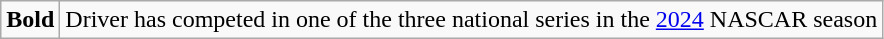<table class="wikitable">
<tr>
<td><strong>Bold</strong></td>
<td>Driver has competed in one of the three national series in the <a href='#'>2024</a> NASCAR season</td>
</tr>
</table>
